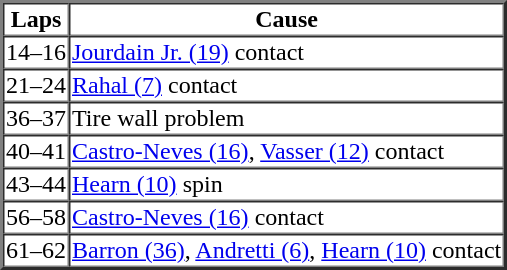<table border=2 cellspacing=0>
<tr>
<th>Laps</th>
<th>Cause</th>
</tr>
<tr>
<td>14–16</td>
<td><a href='#'>Jourdain Jr. (19)</a> contact</td>
</tr>
<tr>
<td>21–24</td>
<td><a href='#'>Rahal (7)</a> contact</td>
</tr>
<tr>
<td>36–37</td>
<td>Tire wall problem</td>
</tr>
<tr>
<td>40–41</td>
<td><a href='#'>Castro-Neves (16)</a>, <a href='#'>Vasser (12)</a> contact</td>
</tr>
<tr>
<td>43–44</td>
<td><a href='#'>Hearn (10)</a> spin</td>
</tr>
<tr>
<td>56–58</td>
<td><a href='#'>Castro-Neves (16)</a> contact</td>
</tr>
<tr>
<td>61–62</td>
<td><a href='#'>Barron (36)</a>, <a href='#'>Andretti (6)</a>, <a href='#'>Hearn (10)</a> contact</td>
</tr>
</table>
